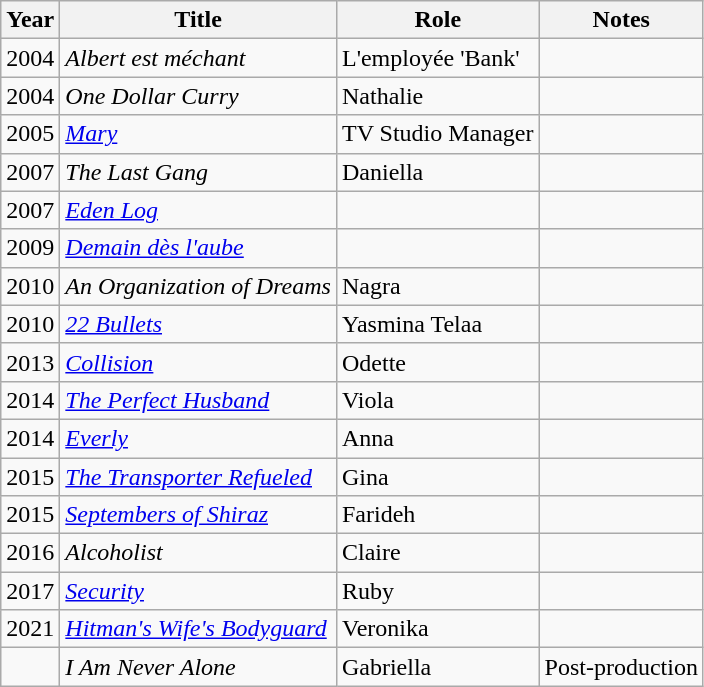<table class="wikitable sortable">
<tr>
<th>Year</th>
<th>Title</th>
<th>Role</th>
<th class="unsortable">Notes</th>
</tr>
<tr>
<td>2004</td>
<td><em>Albert est méchant</em></td>
<td>L'employée 'Bank'</td>
<td></td>
</tr>
<tr>
<td>2004</td>
<td><em>One Dollar Curry</em></td>
<td>Nathalie</td>
<td></td>
</tr>
<tr>
<td>2005</td>
<td><em><a href='#'>Mary</a></em></td>
<td>TV Studio Manager</td>
<td></td>
</tr>
<tr>
<td>2007</td>
<td><em>The Last Gang</em></td>
<td>Daniella</td>
<td></td>
</tr>
<tr>
<td>2007</td>
<td><em><a href='#'>Eden Log</a></em></td>
<td></td>
<td></td>
</tr>
<tr>
<td>2009</td>
<td><em><a href='#'>Demain dès l'aube</a></em></td>
<td></td>
<td></td>
</tr>
<tr>
<td>2010</td>
<td><em>An Organization of Dreams</em></td>
<td>Nagra</td>
<td></td>
</tr>
<tr>
<td>2010</td>
<td><em><a href='#'>22 Bullets</a></em></td>
<td>Yasmina Telaa</td>
<td></td>
</tr>
<tr>
<td>2013</td>
<td><em><a href='#'>Collision</a></em></td>
<td>Odette</td>
<td></td>
</tr>
<tr>
<td>2014</td>
<td><em><a href='#'>The Perfect Husband</a></em></td>
<td>Viola</td>
<td></td>
</tr>
<tr>
<td>2014</td>
<td><em><a href='#'>Everly</a></em></td>
<td>Anna</td>
<td></td>
</tr>
<tr>
<td>2015</td>
<td><em><a href='#'>The Transporter Refueled</a></em></td>
<td>Gina</td>
<td></td>
</tr>
<tr>
<td>2015</td>
<td><em><a href='#'>Septembers of Shiraz</a></em></td>
<td>Farideh</td>
<td></td>
</tr>
<tr>
<td>2016</td>
<td><em>Alcoholist</em></td>
<td>Claire</td>
<td></td>
</tr>
<tr>
<td>2017</td>
<td><em><a href='#'>Security</a></em></td>
<td>Ruby</td>
<td></td>
</tr>
<tr>
<td>2021</td>
<td><em><a href='#'>Hitman's Wife's Bodyguard</a></em></td>
<td>Veronika</td>
<td></td>
</tr>
<tr>
<td></td>
<td><em>I Am Never Alone</em></td>
<td>Gabriella</td>
<td>Post-production</td>
</tr>
</table>
